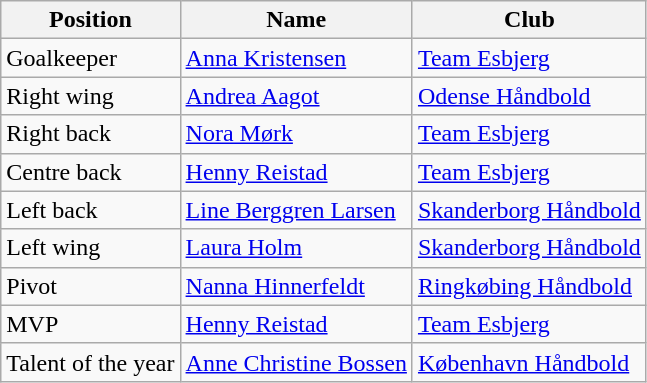<table class="wikitable">
<tr>
<th>Position</th>
<th>Name</th>
<th>Club</th>
</tr>
<tr>
<td>Goalkeeper</td>
<td> <a href='#'>Anna Kristensen</a></td>
<td><a href='#'>Team Esbjerg</a></td>
</tr>
<tr>
<td>Right wing</td>
<td> <a href='#'>Andrea Aagot</a></td>
<td><a href='#'>Odense Håndbold</a></td>
</tr>
<tr>
<td>Right back</td>
<td> <a href='#'>Nora Mørk</a></td>
<td><a href='#'>Team Esbjerg</a></td>
</tr>
<tr>
<td>Centre back</td>
<td> <a href='#'>Henny Reistad</a></td>
<td><a href='#'>Team Esbjerg</a></td>
</tr>
<tr>
<td>Left back</td>
<td> <a href='#'>Line Berggren Larsen</a></td>
<td><a href='#'>Skanderborg Håndbold</a></td>
</tr>
<tr>
<td>Left wing</td>
<td> <a href='#'>Laura Holm</a></td>
<td><a href='#'>Skanderborg Håndbold</a></td>
</tr>
<tr>
<td>Pivot</td>
<td> <a href='#'>Nanna Hinnerfeldt</a></td>
<td><a href='#'>Ringkøbing Håndbold</a></td>
</tr>
<tr>
<td>MVP</td>
<td> <a href='#'>Henny Reistad</a></td>
<td><a href='#'>Team Esbjerg</a></td>
</tr>
<tr>
<td>Talent of the year</td>
<td> <a href='#'>Anne Christine Bossen</a></td>
<td><a href='#'>København Håndbold</a></td>
</tr>
</table>
